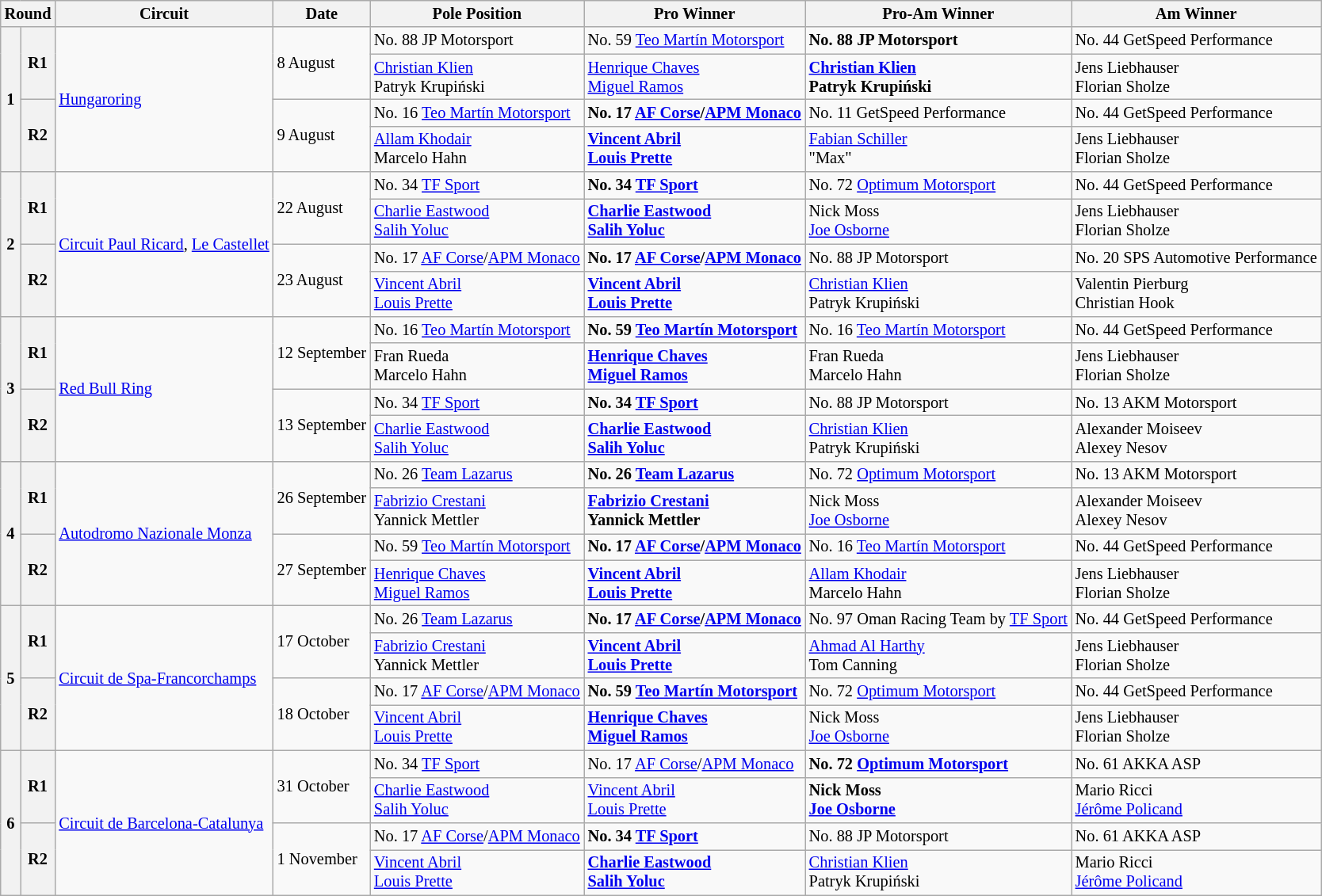<table class="wikitable" style="font-size: 85%;">
<tr>
<th colspan=2>Round</th>
<th>Circuit</th>
<th>Date</th>
<th>Pole Position</th>
<th>Pro Winner</th>
<th>Pro-Am Winner</th>
<th>Am Winner</th>
</tr>
<tr>
<th rowspan="4">1</th>
<th rowspan="2">R1</th>
<td rowspan="4"> <a href='#'>Hungaroring</a></td>
<td rowspan="2">8 August</td>
<td> No. 88 JP Motorsport</td>
<td> No. 59 <a href='#'>Teo Martín Motorsport</a></td>
<td><strong> No. 88 JP Motorsport</strong></td>
<td> No. 44 GetSpeed Performance</td>
</tr>
<tr>
<td> <a href='#'>Christian Klien</a><br> Patryk Krupiński</td>
<td> <a href='#'>Henrique Chaves</a><br> <a href='#'>Miguel Ramos</a></td>
<td><strong> <a href='#'>Christian Klien</a><br> Patryk Krupiński</strong></td>
<td> Jens Liebhauser<br> Florian Sholze</td>
</tr>
<tr>
<th rowspan=2>R2</th>
<td rowspan=2>9 August</td>
<td> No. 16 <a href='#'>Teo Martín Motorsport</a></td>
<td><strong> No. 17 <a href='#'>AF Corse</a>/<a href='#'>APM Monaco</a></strong></td>
<td> No. 11 GetSpeed Performance</td>
<td> No. 44 GetSpeed Performance</td>
</tr>
<tr>
<td> <a href='#'>Allam Khodair</a><br> Marcelo Hahn</td>
<td><strong> <a href='#'>Vincent Abril</a><br> <a href='#'>Louis Prette</a></strong></td>
<td> <a href='#'>Fabian Schiller</a><br> "Max"</td>
<td> Jens Liebhauser<br> Florian Sholze</td>
</tr>
<tr>
<th rowspan="4">2</th>
<th rowspan="2">R1</th>
<td rowspan="4"> <a href='#'>Circuit Paul Ricard</a>, <a href='#'>Le Castellet</a></td>
<td rowspan="2">22 August</td>
<td> No. 34 <a href='#'>TF Sport</a></td>
<td><strong> No. 34 <a href='#'>TF Sport</a></strong></td>
<td> No. 72  <a href='#'>Optimum Motorsport</a></td>
<td> No. 44 GetSpeed Performance</td>
</tr>
<tr>
<td> <a href='#'>Charlie Eastwood</a><br> <a href='#'>Salih Yoluc</a></td>
<td><strong> <a href='#'>Charlie Eastwood</a><br> <a href='#'>Salih Yoluc</a></strong></td>
<td> Nick Moss<strong><br></strong> <a href='#'>Joe Osborne</a></td>
<td> Jens Liebhauser<br> Florian Sholze</td>
</tr>
<tr>
<th rowspan="2">R2</th>
<td rowspan="2">23 August</td>
<td> No. 17 <a href='#'>AF Corse</a>/<a href='#'>APM Monaco</a></td>
<td><strong> No. 17 <a href='#'>AF Corse</a>/<a href='#'>APM Monaco</a></strong></td>
<td> No. 88 JP Motorsport</td>
<td> No. 20 SPS Automotive Performance</td>
</tr>
<tr>
<td> <a href='#'>Vincent Abril</a><br> <a href='#'>Louis Prette</a></td>
<td><strong> <a href='#'>Vincent Abril</a><br> <a href='#'>Louis Prette</a></strong></td>
<td> <a href='#'>Christian Klien</a><br> Patryk Krupiński</td>
<td> Valentin Pierburg<br> Christian Hook</td>
</tr>
<tr>
<th rowspan=4>3</th>
<th rowspan=2>R1</th>
<td rowspan=4> <a href='#'>Red Bull Ring</a></td>
<td rowspan=2>12 September</td>
<td> No. 16 <a href='#'>Teo Martín Motorsport</a></td>
<td><strong> No. 59 <a href='#'>Teo Martín Motorsport</a></strong></td>
<td> No. 16 <a href='#'>Teo Martín Motorsport</a></td>
<td> No. 44 GetSpeed Performance</td>
</tr>
<tr>
<td> Fran Rueda<br> Marcelo Hahn</td>
<td><strong> <a href='#'>Henrique Chaves</a><br> <a href='#'>Miguel Ramos</a></strong></td>
<td> Fran Rueda<br> Marcelo Hahn</td>
<td> Jens Liebhauser<br> Florian Sholze</td>
</tr>
<tr>
<th rowspan=2>R2</th>
<td rowspan=2>13 September</td>
<td> No. 34 <a href='#'>TF Sport</a></td>
<td><strong> No. 34 <a href='#'>TF Sport</a></strong></td>
<td> No. 88 JP Motorsport</td>
<td> No. 13 AKM Motorsport</td>
</tr>
<tr>
<td> <a href='#'>Charlie Eastwood</a><br> <a href='#'>Salih Yoluc</a></td>
<td><strong> <a href='#'>Charlie Eastwood</a><br> <a href='#'>Salih Yoluc</a></strong></td>
<td> <a href='#'>Christian Klien</a><br> Patryk Krupiński</td>
<td> Alexander Moiseev<br> Alexey Nesov</td>
</tr>
<tr>
<th rowspan=4>4</th>
<th rowspan=2>R1</th>
<td rowspan=4> <a href='#'>Autodromo Nazionale Monza</a></td>
<td rowspan=2>26 September</td>
<td> No. 26 <a href='#'>Team Lazarus</a></td>
<td><strong> No. 26 <a href='#'>Team Lazarus</a></strong></td>
<td> No. 72  <a href='#'>Optimum Motorsport</a></td>
<td> No. 13 AKM Motorsport</td>
</tr>
<tr>
<td> <a href='#'>Fabrizio Crestani</a><br> Yannick Mettler</td>
<td><strong> <a href='#'>Fabrizio Crestani</a><br> Yannick Mettler</strong></td>
<td> Nick Moss<strong><br></strong> <a href='#'>Joe Osborne</a></td>
<td> Alexander Moiseev<br> Alexey Nesov</td>
</tr>
<tr>
<th rowspan=2>R2</th>
<td rowspan=2>27 September</td>
<td> No. 59 <a href='#'>Teo Martín Motorsport</a></td>
<td><strong> No. 17 <a href='#'>AF Corse</a>/<a href='#'>APM Monaco</a></strong></td>
<td> No. 16 <a href='#'>Teo Martín Motorsport</a></td>
<td> No. 44 GetSpeed Performance</td>
</tr>
<tr>
<td> <a href='#'>Henrique Chaves</a><br> <a href='#'>Miguel Ramos</a></td>
<td><strong> <a href='#'>Vincent Abril</a><br> <a href='#'>Louis Prette</a></strong></td>
<td> <a href='#'>Allam Khodair</a><br> Marcelo Hahn</td>
<td> Jens Liebhauser<br> Florian Sholze</td>
</tr>
<tr>
<th rowspan="4">5</th>
<th rowspan="2">R1</th>
<td rowspan="4"> <a href='#'>Circuit de Spa-Francorchamps</a></td>
<td rowspan="2">17 October</td>
<td> No. 26 <a href='#'>Team Lazarus</a></td>
<td><strong> No. 17 <a href='#'>AF Corse</a>/<a href='#'>APM Monaco</a></strong></td>
<td> No. 97 Oman Racing Team by <a href='#'>TF Sport</a></td>
<td> No. 44 GetSpeed Performance</td>
</tr>
<tr>
<td> <a href='#'>Fabrizio Crestani</a><br> Yannick Mettler</td>
<td><strong> <a href='#'>Vincent Abril</a><br> <a href='#'>Louis Prette</a></strong></td>
<td> <a href='#'>Ahmad Al Harthy</a><br> Tom Canning</td>
<td> Jens Liebhauser<br> Florian Sholze</td>
</tr>
<tr>
<th rowspan="2">R2</th>
<td rowspan="2">18 October</td>
<td> No. 17 <a href='#'>AF Corse</a>/<a href='#'>APM Monaco</a></td>
<td><strong> No. 59 <a href='#'>Teo Martín Motorsport</a></strong></td>
<td> No. 72  <a href='#'>Optimum Motorsport</a></td>
<td> No. 44 GetSpeed Performance</td>
</tr>
<tr>
<td> <a href='#'>Vincent Abril</a><br> <a href='#'>Louis Prette</a></td>
<td><strong> <a href='#'>Henrique Chaves</a><br> <a href='#'>Miguel Ramos</a></strong></td>
<td> Nick Moss<strong><br></strong> <a href='#'>Joe Osborne</a></td>
<td> Jens Liebhauser<br> Florian Sholze</td>
</tr>
<tr>
<th rowspan="4">6</th>
<th rowspan="2">R1</th>
<td rowspan="4"> <a href='#'>Circuit de Barcelona-Catalunya</a></td>
<td rowspan="2">31 October</td>
<td> No. 34 <a href='#'>TF Sport</a></td>
<td> No. 17 <a href='#'>AF Corse</a>/<a href='#'>APM Monaco</a></td>
<td><strong> No. 72  <a href='#'>Optimum Motorsport</a></strong></td>
<td> No. 61 AKKA ASP</td>
</tr>
<tr>
<td> <a href='#'>Charlie Eastwood</a><br> <a href='#'>Salih Yoluc</a></td>
<td> <a href='#'>Vincent Abril</a><br> <a href='#'>Louis Prette</a></td>
<td><strong> Nick Moss<br> <a href='#'>Joe Osborne</a></strong></td>
<td> Mario Ricci<br> <a href='#'>Jérôme Policand</a></td>
</tr>
<tr>
<th rowspan=2>R2</th>
<td rowspan=2>1 November</td>
<td> No. 17 <a href='#'>AF Corse</a>/<a href='#'>APM Monaco</a></td>
<td><strong> No. 34 <a href='#'>TF Sport</a></strong></td>
<td> No. 88 JP Motorsport</td>
<td> No. 61 AKKA ASP</td>
</tr>
<tr>
<td> <a href='#'>Vincent Abril</a><br> <a href='#'>Louis Prette</a></td>
<td><strong> <a href='#'>Charlie Eastwood</a><br> <a href='#'>Salih Yoluc</a></strong></td>
<td> <a href='#'>Christian Klien</a><br> Patryk Krupiński</td>
<td> Mario Ricci<br> <a href='#'>Jérôme Policand</a></td>
</tr>
</table>
